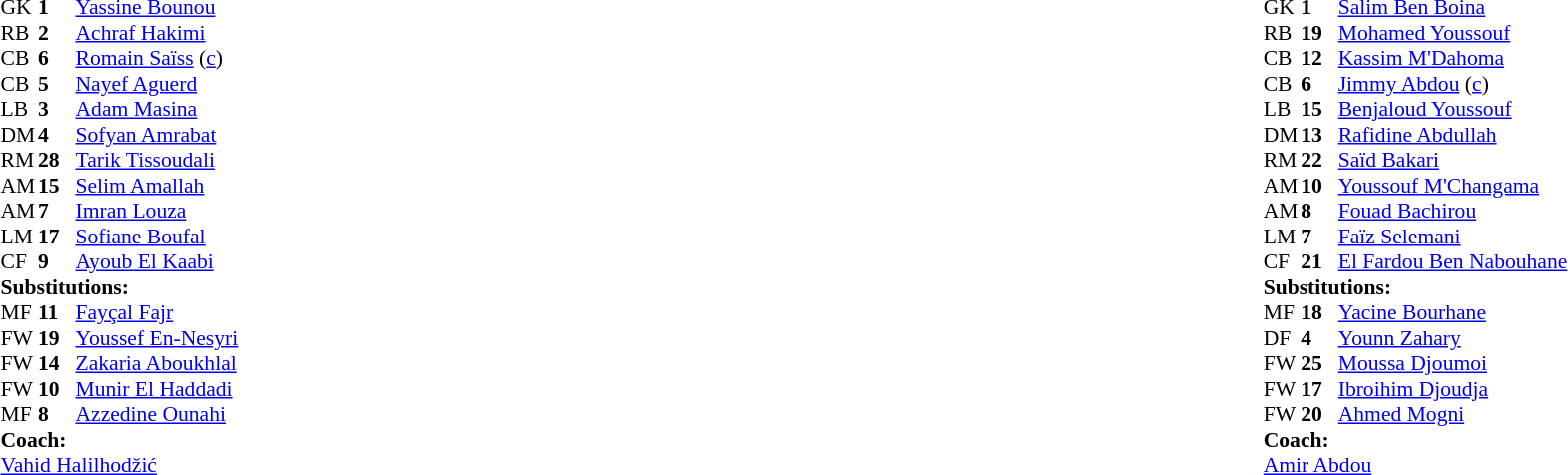<table width="100%">
<tr>
<td valign="top" width="40%"><br><table style="font-size:90%" cellspacing="0" cellpadding="0">
<tr>
<th width=25></th>
<th width=25></th>
</tr>
<tr>
<td>GK</td>
<td><strong>1</strong></td>
<td><a href='#'>Yassine Bounou</a></td>
</tr>
<tr>
<td>RB</td>
<td><strong>2</strong></td>
<td><a href='#'>Achraf Hakimi</a></td>
<td></td>
</tr>
<tr>
<td>CB</td>
<td><strong>6</strong></td>
<td><a href='#'>Romain Saïss</a> (<a href='#'>c</a>)</td>
</tr>
<tr>
<td>CB</td>
<td><strong>5</strong></td>
<td><a href='#'>Nayef Aguerd</a></td>
</tr>
<tr>
<td>LB</td>
<td><strong>3</strong></td>
<td><a href='#'>Adam Masina</a></td>
</tr>
<tr>
<td>DM</td>
<td><strong>4</strong></td>
<td><a href='#'>Sofyan Amrabat</a></td>
</tr>
<tr>
<td>RM</td>
<td><strong>28</strong></td>
<td><a href='#'>Tarik Tissoudali</a></td>
<td></td>
<td></td>
</tr>
<tr>
<td>AM</td>
<td><strong>15</strong></td>
<td><a href='#'>Selim Amallah</a></td>
<td></td>
<td></td>
</tr>
<tr>
<td>AM</td>
<td><strong>7</strong></td>
<td><a href='#'>Imran Louza</a></td>
<td></td>
<td></td>
</tr>
<tr>
<td>LM</td>
<td><strong>17</strong></td>
<td><a href='#'>Sofiane Boufal</a></td>
<td></td>
<td></td>
</tr>
<tr>
<td>CF</td>
<td><strong>9</strong></td>
<td><a href='#'>Ayoub El Kaabi</a></td>
<td></td>
<td></td>
</tr>
<tr>
<td colspan=3><strong>Substitutions:</strong></td>
</tr>
<tr>
<td>MF</td>
<td><strong>11</strong></td>
<td><a href='#'>Fayçal Fajr</a></td>
<td></td>
<td></td>
</tr>
<tr>
<td>FW</td>
<td><strong>19</strong></td>
<td><a href='#'>Youssef En-Nesyri</a></td>
<td></td>
<td></td>
</tr>
<tr>
<td>FW</td>
<td><strong>14</strong></td>
<td><a href='#'>Zakaria Aboukhlal</a></td>
<td></td>
<td></td>
</tr>
<tr>
<td>FW</td>
<td><strong>10</strong></td>
<td><a href='#'>Munir El Haddadi</a></td>
<td></td>
<td></td>
</tr>
<tr>
<td>MF</td>
<td><strong>8</strong></td>
<td><a href='#'>Azzedine Ounahi</a></td>
<td></td>
<td></td>
</tr>
<tr>
<td colspan=3><strong>Coach:</strong></td>
</tr>
<tr>
<td colspan=3> <a href='#'>Vahid Halilhodžić</a></td>
</tr>
</table>
</td>
<td valign="top"></td>
<td valign="top" width="50%"><br><table style="font-size:90%; margin:auto" cellspacing="0" cellpadding="0">
<tr>
<th width=25></th>
<th width=25></th>
</tr>
<tr>
<td>GK</td>
<td><strong>1</strong></td>
<td><a href='#'>Salim Ben Boina</a></td>
</tr>
<tr>
<td>RB</td>
<td><strong>19</strong></td>
<td><a href='#'>Mohamed Youssouf</a></td>
<td></td>
<td></td>
</tr>
<tr>
<td>CB</td>
<td><strong>12</strong></td>
<td><a href='#'>Kassim M'Dahoma</a></td>
</tr>
<tr>
<td>CB</td>
<td><strong>6</strong></td>
<td><a href='#'>Jimmy Abdou</a> (<a href='#'>c</a>)</td>
</tr>
<tr>
<td>LB</td>
<td><strong>15</strong></td>
<td><a href='#'>Benjaloud Youssouf</a></td>
<td></td>
<td></td>
</tr>
<tr>
<td>DM</td>
<td><strong>13</strong></td>
<td><a href='#'>Rafidine Abdullah</a></td>
<td></td>
<td></td>
</tr>
<tr>
<td>RM</td>
<td><strong>22</strong></td>
<td><a href='#'>Saïd Bakari</a></td>
<td></td>
<td></td>
</tr>
<tr>
<td>AM</td>
<td><strong>10</strong></td>
<td><a href='#'>Youssouf M'Changama</a></td>
<td></td>
</tr>
<tr>
<td>AM</td>
<td><strong>8</strong></td>
<td><a href='#'>Fouad Bachirou</a></td>
<td></td>
<td></td>
</tr>
<tr>
<td>LM</td>
<td><strong>7</strong></td>
<td><a href='#'>Faïz Selemani</a></td>
<td></td>
</tr>
<tr>
<td>CF</td>
<td><strong>21</strong></td>
<td><a href='#'>El Fardou Ben Nabouhane</a></td>
</tr>
<tr>
<td colspan=3><strong>Substitutions:</strong></td>
</tr>
<tr>
<td>MF</td>
<td><strong>18</strong></td>
<td><a href='#'>Yacine Bourhane</a></td>
<td></td>
<td></td>
</tr>
<tr>
<td>DF</td>
<td><strong>4</strong></td>
<td><a href='#'>Younn Zahary</a></td>
<td></td>
<td></td>
</tr>
<tr>
<td>FW</td>
<td><strong>25</strong></td>
<td><a href='#'>Moussa Djoumoi</a></td>
<td></td>
<td></td>
</tr>
<tr>
<td>FW</td>
<td><strong>17</strong></td>
<td><a href='#'>Ibroihim Djoudja</a></td>
<td></td>
<td></td>
</tr>
<tr>
<td>FW</td>
<td><strong>20</strong></td>
<td><a href='#'>Ahmed Mogni</a></td>
<td></td>
<td></td>
</tr>
<tr>
<td colspan=3><strong>Coach:</strong></td>
</tr>
<tr>
<td colspan=3> <a href='#'>Amir Abdou</a></td>
</tr>
</table>
</td>
</tr>
</table>
